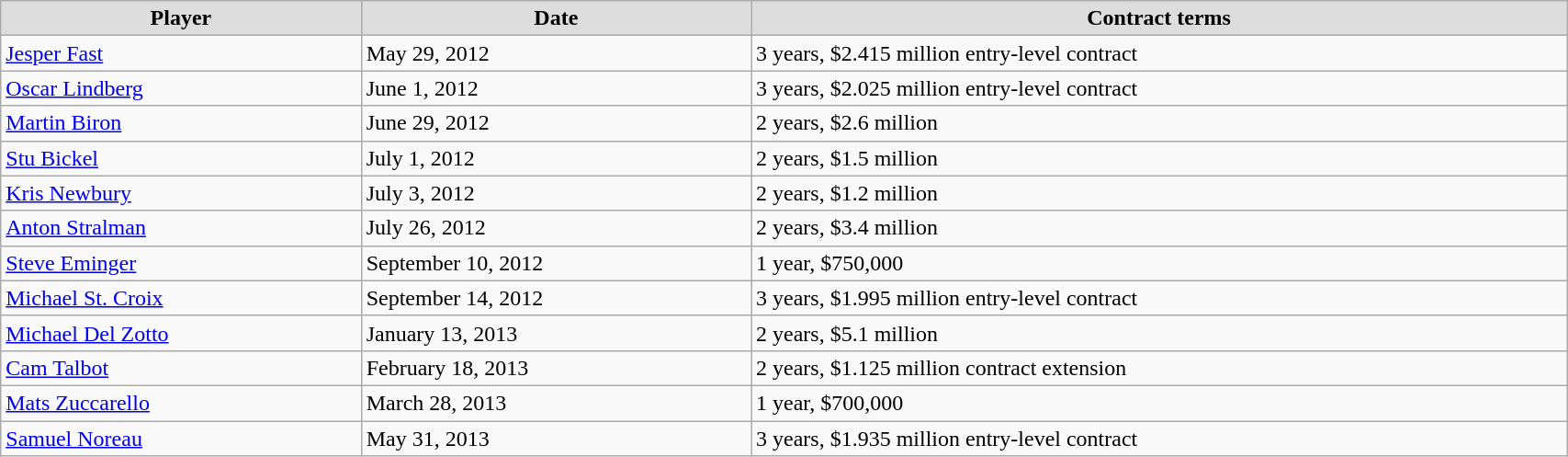<table class="wikitable" style="width:90%;">
<tr style="text-align:center; background:#ddd;">
<td><strong>Player</strong></td>
<td><strong>Date</strong></td>
<td><strong>Contract terms</strong></td>
</tr>
<tr>
<td><a href='#'>Jesper Fast</a></td>
<td>May 29, 2012</td>
<td>3 years, $2.415 million entry-level contract</td>
</tr>
<tr>
<td><a href='#'>Oscar Lindberg</a></td>
<td>June 1, 2012</td>
<td>3 years, $2.025 million entry-level contract</td>
</tr>
<tr>
<td><a href='#'>Martin Biron</a></td>
<td>June 29, 2012</td>
<td>2 years, $2.6 million</td>
</tr>
<tr>
<td><a href='#'>Stu Bickel</a></td>
<td>July 1, 2012</td>
<td>2 years, $1.5 million</td>
</tr>
<tr>
<td><a href='#'>Kris Newbury</a></td>
<td>July 3, 2012</td>
<td>2 years, $1.2 million</td>
</tr>
<tr>
<td><a href='#'>Anton Stralman</a></td>
<td>July 26, 2012</td>
<td>2 years, $3.4 million</td>
</tr>
<tr>
<td><a href='#'>Steve Eminger</a></td>
<td>September 10, 2012</td>
<td>1 year, $750,000</td>
</tr>
<tr>
<td><a href='#'>Michael St. Croix</a></td>
<td>September 14, 2012</td>
<td>3 years, $1.995 million entry-level contract</td>
</tr>
<tr>
<td><a href='#'>Michael Del Zotto</a></td>
<td>January 13, 2013</td>
<td>2 years, $5.1 million</td>
</tr>
<tr>
<td><a href='#'>Cam Talbot</a></td>
<td>February 18, 2013</td>
<td>2 years, $1.125 million contract extension</td>
</tr>
<tr>
<td><a href='#'>Mats Zuccarello</a></td>
<td>March 28, 2013</td>
<td>1 year, $700,000</td>
</tr>
<tr>
<td><a href='#'>Samuel Noreau</a></td>
<td>May 31, 2013</td>
<td>3 years, $1.935 million entry-level contract</td>
</tr>
</table>
